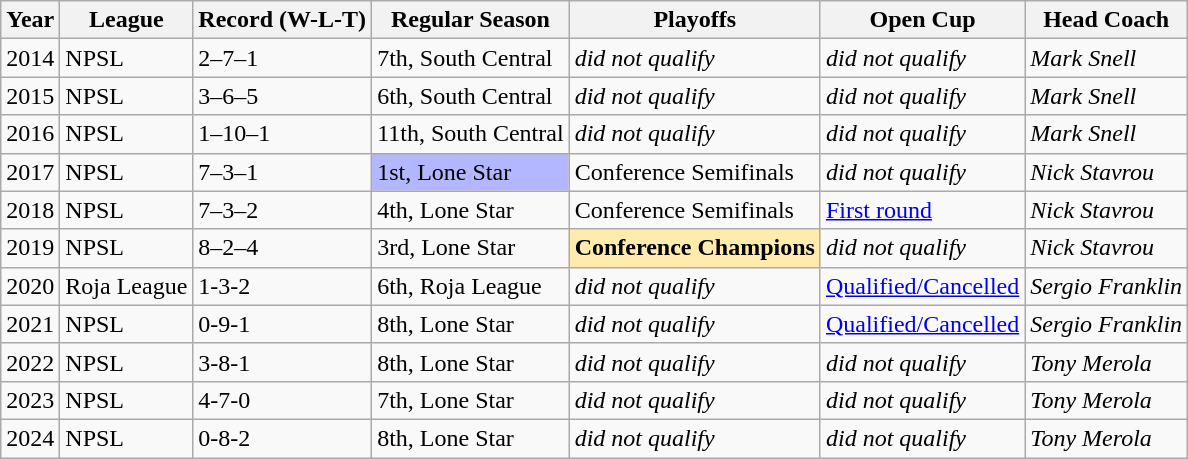<table class="wikitable">
<tr>
<th>Year</th>
<th>League</th>
<th>Record (W-L-T)</th>
<th>Regular Season</th>
<th>Playoffs</th>
<th>Open Cup</th>
<th>Head Coach</th>
</tr>
<tr>
<td>2014</td>
<td>NPSL</td>
<td>2–7–1</td>
<td>7th, South Central</td>
<td><em>did not qualify</em></td>
<td><em>did not qualify</em></td>
<td><em>Mark Snell</em></td>
</tr>
<tr>
<td>2015</td>
<td>NPSL</td>
<td>3–6–5</td>
<td>6th, South Central</td>
<td><em>did not qualify</em></td>
<td><em>did not qualify</em></td>
<td><em>Mark Snell</em></td>
</tr>
<tr>
<td>2016</td>
<td>NPSL</td>
<td>1–10–1</td>
<td>11th, South Central</td>
<td><em>did not qualify</em></td>
<td><em>did not qualify</em></td>
<td><em>Mark Snell</em></td>
</tr>
<tr>
<td>2017</td>
<td>NPSL</td>
<td>7–3–1</td>
<td style="background:#b3b7ff;">1st, Lone Star</td>
<td>Conference Semifinals</td>
<td><em>did not qualify</em></td>
<td><em>Nick Stavrou</em></td>
</tr>
<tr>
<td>2018</td>
<td>NPSL</td>
<td>7–3–2</td>
<td>4th, Lone Star</td>
<td>Conference Semifinals</td>
<td><a href='#'>First round</a></td>
<td><em>Nick Stavrou</em></td>
</tr>
<tr>
<td>2019</td>
<td>NPSL</td>
<td>8–2–4</td>
<td>3rd, Lone Star</td>
<td style="background:#ffebad;"><strong>Conference Champions</strong></td>
<td><em>did not qualify</em></td>
<td><em>Nick Stavrou</em></td>
</tr>
<tr>
<td>2020</td>
<td>Roja League</td>
<td>1-3-2</td>
<td>6th, Roja League</td>
<td><em>did not qualify</em></td>
<td><a href='#'>Qualified/Cancelled</a></td>
<td><em>Sergio Franklin</em></td>
</tr>
<tr>
<td>2021</td>
<td>NPSL</td>
<td>0-9-1</td>
<td>8th, Lone Star</td>
<td><em>did not qualify</em></td>
<td><a href='#'>Qualified/Cancelled</a></td>
<td><em>Sergio Franklin</em></td>
</tr>
<tr>
<td>2022</td>
<td>NPSL</td>
<td>3-8-1</td>
<td>8th, Lone Star</td>
<td><em>did not qualify</em></td>
<td><em>did not qualify</em></td>
<td><em>Tony Merola</em></td>
</tr>
<tr>
<td>2023</td>
<td>NPSL</td>
<td>4-7-0</td>
<td>7th, Lone Star</td>
<td><em>did not qualify</em></td>
<td><em>did not qualify</em></td>
<td><em>Tony Merola</em></td>
</tr>
<tr>
<td>2024</td>
<td>NPSL</td>
<td>0-8-2</td>
<td>8th, Lone Star</td>
<td><em>did not qualify</em></td>
<td><em>did not qualify</em></td>
<td><em>Tony Merola</em></td>
</tr>
</table>
